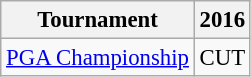<table class="wikitable" style="font-size:95%;text-align:center;">
<tr>
<th>Tournament</th>
<th>2016</th>
</tr>
<tr>
<td align=left><a href='#'>PGA Championship</a></td>
<td>CUT</td>
</tr>
</table>
